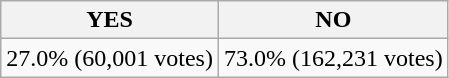<table class="wikitable">
<tr>
<th>YES</th>
<th>NO</th>
</tr>
<tr>
<td>27.0% (60,001 votes)</td>
<td>73.0% (162,231 votes)</td>
</tr>
</table>
